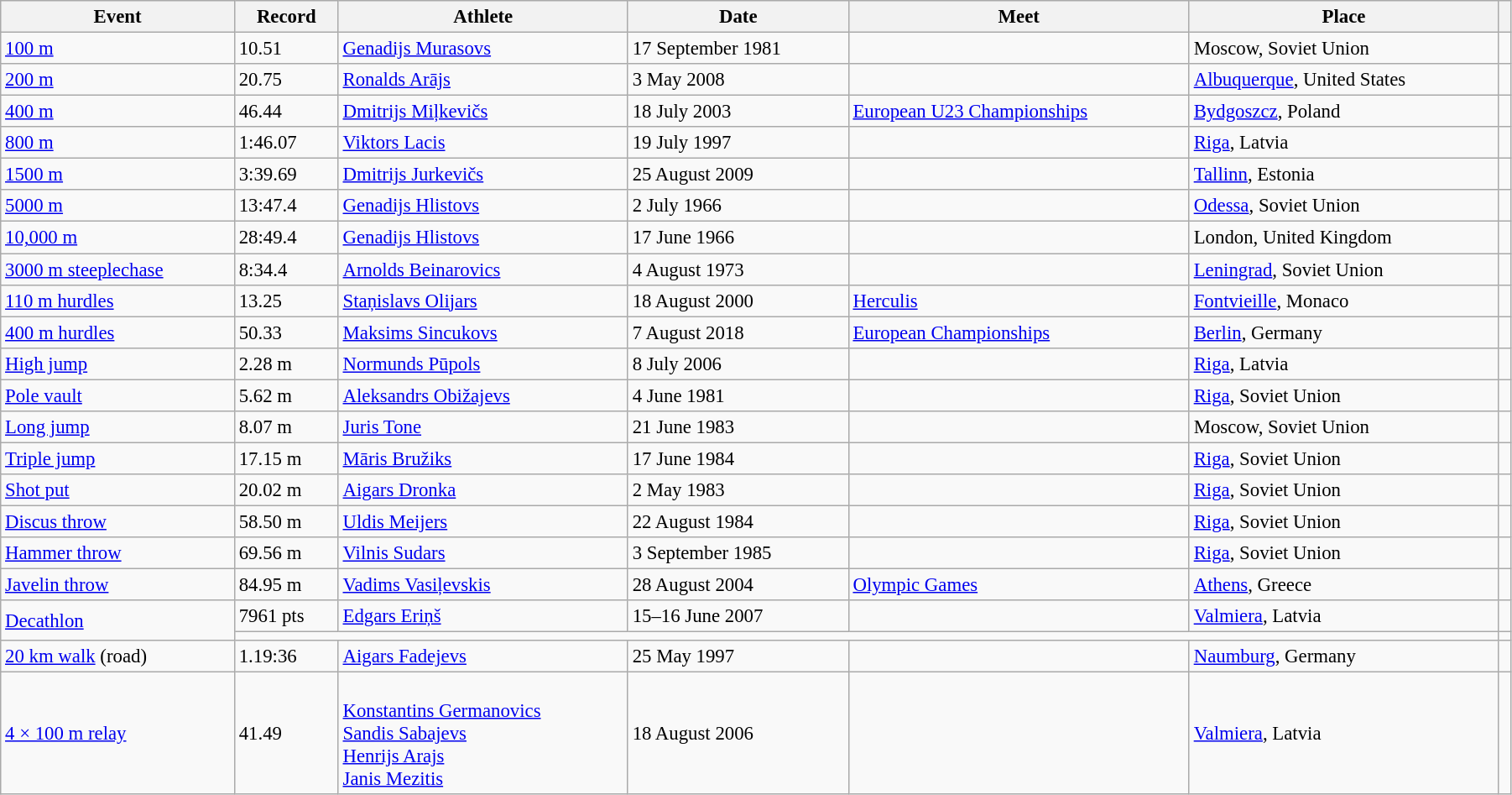<table class="wikitable" style="font-size:95%; width: 95%;">
<tr>
<th>Event</th>
<th>Record</th>
<th>Athlete</th>
<th>Date</th>
<th>Meet</th>
<th>Place</th>
<th></th>
</tr>
<tr>
<td><a href='#'>100 m</a></td>
<td>10.51</td>
<td><a href='#'>Genadijs Murasovs</a></td>
<td>17 September 1981</td>
<td></td>
<td>Moscow, Soviet Union</td>
<td></td>
</tr>
<tr>
<td><a href='#'>200 m</a></td>
<td>20.75  </td>
<td><a href='#'>Ronalds Arājs</a></td>
<td>3 May 2008</td>
<td></td>
<td><a href='#'>Albuquerque</a>, United States</td>
<td></td>
</tr>
<tr>
<td><a href='#'>400 m</a></td>
<td>46.44</td>
<td><a href='#'>Dmitrijs Miļkevičs</a></td>
<td>18 July 2003</td>
<td><a href='#'>European U23 Championships</a></td>
<td><a href='#'>Bydgoszcz</a>, Poland</td>
<td></td>
</tr>
<tr>
<td><a href='#'>800 m</a></td>
<td>1:46.07</td>
<td><a href='#'>Viktors Lacis</a></td>
<td>19 July 1997</td>
<td></td>
<td><a href='#'>Riga</a>, Latvia</td>
<td></td>
</tr>
<tr>
<td><a href='#'>1500 m</a></td>
<td>3:39.69</td>
<td><a href='#'>Dmitrijs Jurkevičs</a></td>
<td>25 August 2009</td>
<td></td>
<td><a href='#'>Tallinn</a>, Estonia</td>
<td></td>
</tr>
<tr>
<td><a href='#'>5000 m</a></td>
<td>13:47.4 </td>
<td><a href='#'>Genadijs Hlistovs</a></td>
<td>2 July 1966</td>
<td></td>
<td><a href='#'>Odessa</a>, Soviet Union</td>
<td></td>
</tr>
<tr>
<td><a href='#'>10,000 m</a></td>
<td>28:49.4 </td>
<td><a href='#'>Genadijs Hlistovs</a></td>
<td>17 June 1966</td>
<td></td>
<td>London, United Kingdom</td>
<td></td>
</tr>
<tr>
<td><a href='#'>3000 m steeplechase</a></td>
<td>8:34.4 </td>
<td><a href='#'>Arnolds Beinarovics</a></td>
<td>4 August 1973</td>
<td></td>
<td><a href='#'>Leningrad</a>, Soviet Union</td>
<td></td>
</tr>
<tr>
<td><a href='#'>110 m hurdles</a></td>
<td>13.25 </td>
<td><a href='#'>Staņislavs Olijars</a></td>
<td>18 August 2000</td>
<td><a href='#'>Herculis</a></td>
<td> <a href='#'>Fontvieille</a>, Monaco</td>
<td></td>
</tr>
<tr>
<td><a href='#'>400 m hurdles</a></td>
<td>50.33</td>
<td><a href='#'>Maksims Sincukovs</a></td>
<td>7 August 2018</td>
<td><a href='#'>European Championships</a></td>
<td> <a href='#'>Berlin</a>, Germany</td>
<td></td>
</tr>
<tr>
<td><a href='#'>High jump</a></td>
<td>2.28 m</td>
<td><a href='#'>Normunds Pūpols</a></td>
<td>8 July 2006</td>
<td></td>
<td> <a href='#'>Riga</a>, Latvia</td>
<td></td>
</tr>
<tr>
<td><a href='#'>Pole vault</a></td>
<td>5.62 m</td>
<td><a href='#'>Aleksandrs Obižajevs</a></td>
<td>4 June 1981</td>
<td></td>
<td> <a href='#'>Riga</a>, Soviet Union</td>
<td></td>
</tr>
<tr>
<td><a href='#'>Long jump</a></td>
<td>8.07 m</td>
<td><a href='#'>Juris Tone</a></td>
<td>21 June 1983</td>
<td></td>
<td> Moscow, Soviet Union</td>
<td></td>
</tr>
<tr>
<td><a href='#'>Triple jump</a></td>
<td>17.15 m</td>
<td><a href='#'>Māris Bružiks</a></td>
<td>17 June 1984</td>
<td></td>
<td> <a href='#'>Riga</a>, Soviet Union</td>
<td></td>
</tr>
<tr>
<td><a href='#'>Shot put</a></td>
<td>20.02 m</td>
<td><a href='#'>Aigars Dronka</a></td>
<td>2 May 1983</td>
<td></td>
<td> <a href='#'>Riga</a>, Soviet Union</td>
<td></td>
</tr>
<tr>
<td><a href='#'>Discus throw</a></td>
<td>58.50 m</td>
<td><a href='#'>Uldis Meijers</a></td>
<td>22 August 1984</td>
<td></td>
<td> <a href='#'>Riga</a>, Soviet Union</td>
<td></td>
</tr>
<tr>
<td><a href='#'>Hammer throw</a></td>
<td>69.56 m</td>
<td><a href='#'>Vilnis Sudars</a></td>
<td>3 September 1985</td>
<td></td>
<td> <a href='#'>Riga</a>, Soviet Union</td>
<td></td>
</tr>
<tr>
<td><a href='#'>Javelin throw</a></td>
<td>84.95 m</td>
<td><a href='#'>Vadims Vasiļevskis</a></td>
<td>28 August 2004</td>
<td><a href='#'>Olympic Games</a></td>
<td> <a href='#'>Athens</a>, Greece</td>
<td></td>
</tr>
<tr>
<td rowspan=2><a href='#'>Decathlon</a></td>
<td>7961 pts</td>
<td><a href='#'>Edgars Eriņš</a></td>
<td>15–16 June 2007</td>
<td></td>
<td> <a href='#'>Valmiera</a>, Latvia</td>
<td></td>
</tr>
<tr>
<td colspan=5></td>
<td></td>
</tr>
<tr>
<td><a href='#'>20 km walk</a> (road)</td>
<td>1.19:36</td>
<td><a href='#'>Aigars Fadejevs</a></td>
<td>25 May 1997</td>
<td></td>
<td> <a href='#'>Naumburg</a>, Germany</td>
<td></td>
</tr>
<tr>
<td><a href='#'>4 × 100 m relay</a></td>
<td>41.49</td>
<td><br><a href='#'>Konstantins Germanovics</a><br><a href='#'>Sandis Sabajevs</a><br><a href='#'>Henrijs Arajs</a><br><a href='#'>Janis Mezitis</a></td>
<td>18 August 2006</td>
<td></td>
<td> <a href='#'>Valmiera</a>, Latvia</td>
<td></td>
</tr>
</table>
